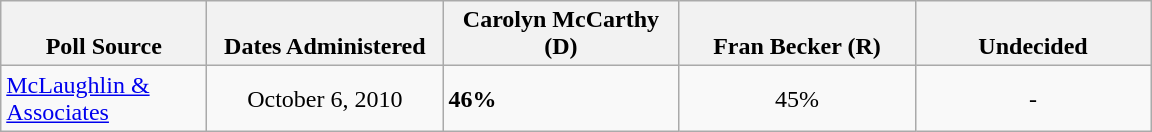<table class="wikitable">
<tr style="vertical-align:bottom;">
<th style="width:130px;">Poll Source</th>
<th style="width:150px;">Dates Administered</th>
<th style="width:150px;">Carolyn McCarthy (D)</th>
<th style="width:150px;">Fran Becker (R)</th>
<th style="width:150px;">Undecided</th>
</tr>
<tr>
<td><a href='#'>McLaughlin & Associates</a></td>
<td style="text-align:center;">October 6, 2010</td>
<td><strong>46%</strong></td>
<td style="text-align:center;">45%</td>
<td style="text-align:center;">-</td>
</tr>
</table>
